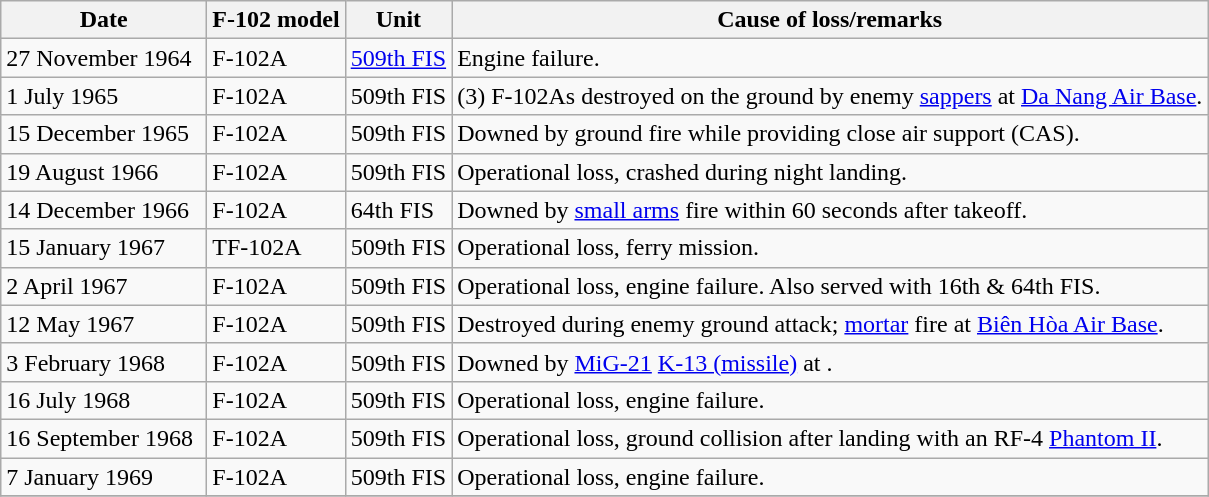<table class="wikitable">
<tr>
<th style=width:130px;>Date</th>
<th>F-102 model</th>
<th>Unit</th>
<th>Cause of loss/remarks</th>
</tr>
<tr>
<td>27 November 1964</td>
<td>F-102A</td>
<td><a href='#'>509th FIS</a></td>
<td>Engine failure.</td>
</tr>
<tr>
<td>1 July 1965</td>
<td>F-102A</td>
<td>509th FIS</td>
<td>(3) F-102As destroyed on the ground by enemy <a href='#'>sappers</a> at <a href='#'>Da Nang Air Base</a>.</td>
</tr>
<tr>
<td>15 December 1965</td>
<td>F-102A</td>
<td>509th FIS</td>
<td>Downed by ground fire while providing close air support (CAS).</td>
</tr>
<tr>
<td>19 August 1966</td>
<td>F-102A</td>
<td>509th FIS</td>
<td>Operational loss, crashed during night landing.</td>
</tr>
<tr>
<td>14 December 1966</td>
<td>F-102A</td>
<td>64th FIS</td>
<td>Downed by <a href='#'>small arms</a> fire within 60 seconds after takeoff.</td>
</tr>
<tr>
<td>15 January 1967</td>
<td>TF-102A</td>
<td>509th FIS</td>
<td>Operational loss, ferry mission.</td>
</tr>
<tr>
<td>2 April 1967</td>
<td>F-102A</td>
<td>509th FIS</td>
<td>Operational loss, engine failure. Also served with 16th & 64th FIS.</td>
</tr>
<tr>
<td>12 May 1967</td>
<td>F-102A</td>
<td>509th FIS</td>
<td>Destroyed during enemy ground attack; <a href='#'>mortar</a> fire at <a href='#'>Biên Hòa Air Base</a>.</td>
</tr>
<tr>
<td>3 February 1968</td>
<td>F-102A</td>
<td>509th FIS</td>
<td>Downed by <a href='#'>MiG-21</a> <a href='#'>K-13 (missile)</a> at .</td>
</tr>
<tr>
<td>16 July 1968</td>
<td>F-102A</td>
<td>509th FIS</td>
<td>Operational loss, engine failure.</td>
</tr>
<tr>
<td>16 September 1968</td>
<td>F-102A</td>
<td>509th FIS</td>
<td>Operational loss, ground collision after landing with an RF-4 <a href='#'>Phantom II</a>.</td>
</tr>
<tr>
<td>7 January 1969</td>
<td>F-102A</td>
<td>509th FIS</td>
<td>Operational loss, engine failure.</td>
</tr>
<tr>
</tr>
</table>
